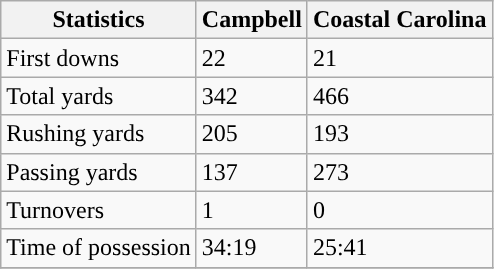<table class="wikitable">
<tr>
<th>Statistics</th>
<th>Campbell</th>
<th>Coastal Carolina</th>
</tr>
<tr>
<td>First downs</td>
<td>22</td>
<td>21</td>
</tr>
<tr>
<td>Total yards</td>
<td>342</td>
<td>466</td>
</tr>
<tr>
<td>Rushing yards</td>
<td>205</td>
<td>193</td>
</tr>
<tr>
<td>Passing yards</td>
<td>137</td>
<td>273</td>
</tr>
<tr>
<td>Turnovers</td>
<td>1</td>
<td>0</td>
</tr>
<tr>
<td>Time of possession</td>
<td>34:19</td>
<td>25:41</td>
</tr>
<tr>
</tr>
</table>
